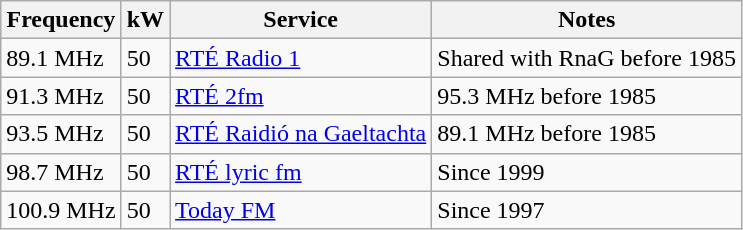<table class="wikitable sortable">
<tr>
<th>Frequency</th>
<th>kW</th>
<th>Service</th>
<th>Notes</th>
</tr>
<tr>
<td>89.1 MHz</td>
<td>50</td>
<td><a href='#'>RTÉ Radio 1</a></td>
<td>Shared with RnaG before 1985</td>
</tr>
<tr>
<td>91.3 MHz</td>
<td>50</td>
<td><a href='#'>RTÉ 2fm</a></td>
<td>95.3 MHz before 1985</td>
</tr>
<tr>
<td>93.5 MHz</td>
<td>50</td>
<td><a href='#'>RTÉ Raidió na Gaeltachta</a></td>
<td>89.1 MHz before 1985</td>
</tr>
<tr>
<td>98.7 MHz</td>
<td>50</td>
<td><a href='#'>RTÉ lyric fm</a></td>
<td>Since 1999</td>
</tr>
<tr>
<td>100.9 MHz</td>
<td>50</td>
<td><a href='#'>Today FM</a></td>
<td>Since 1997</td>
</tr>
</table>
